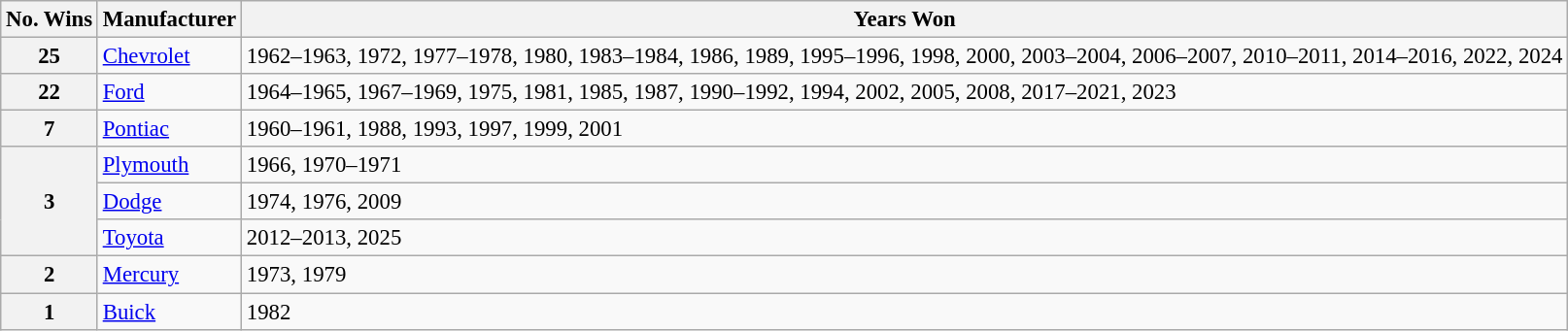<table class="wikitable" style="font-size: 95%;">
<tr>
<th>No. Wins</th>
<th>Manufacturer</th>
<th>Years Won</th>
</tr>
<tr>
<th>25</th>
<td><a href='#'>Chevrolet</a></td>
<td>1962–1963, 1972, 1977–1978, 1980, 1983–1984, 1986, 1989, 1995–1996, 1998, 2000, 2003–2004, 2006–2007, 2010–2011, 2014–2016, 2022, 2024</td>
</tr>
<tr>
<th>22</th>
<td><a href='#'>Ford</a></td>
<td>1964–1965, 1967–1969, 1975, 1981, 1985, 1987, 1990–1992, 1994, 2002, 2005, 2008, 2017–2021, 2023</td>
</tr>
<tr>
<th>7</th>
<td><a href='#'>Pontiac</a></td>
<td>1960–1961, 1988, 1993, 1997, 1999, 2001</td>
</tr>
<tr>
<th rowspan="3">3</th>
<td><a href='#'>Plymouth</a></td>
<td>1966, 1970–1971</td>
</tr>
<tr>
<td><a href='#'>Dodge</a></td>
<td>1974, 1976, 2009</td>
</tr>
<tr>
<td><a href='#'>Toyota</a></td>
<td>2012–2013, 2025</td>
</tr>
<tr>
<th>2</th>
<td><a href='#'>Mercury</a></td>
<td>1973, 1979</td>
</tr>
<tr>
<th>1</th>
<td><a href='#'>Buick</a></td>
<td>1982</td>
</tr>
</table>
